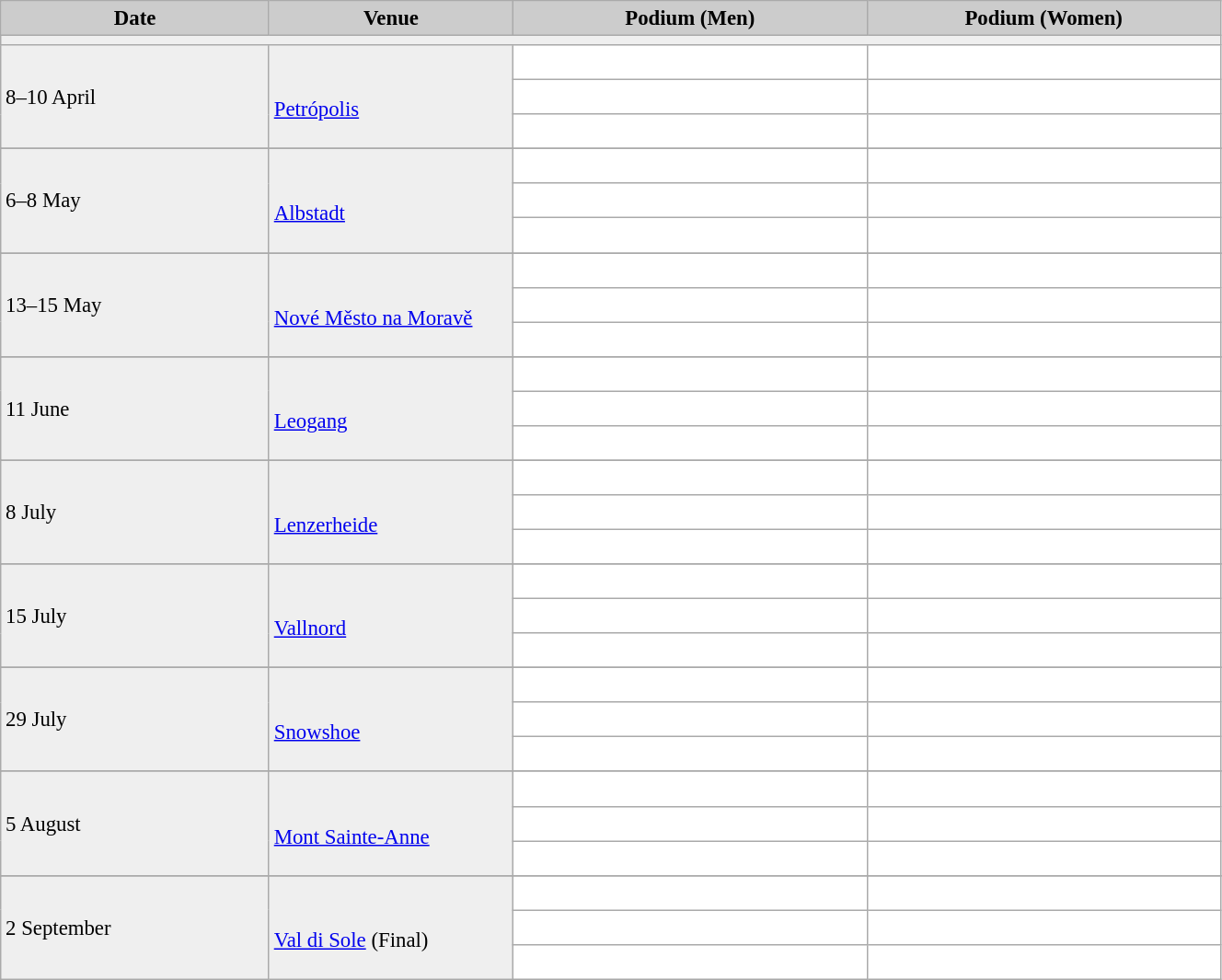<table class="wikitable" width=70% bgcolor="#f7f8ff" cellpadding="3" cellspacing="0" border="1" style="font-size: 95%; border: gray solid 1px; border-collapse: collapse;">
<tr bgcolor="#CCCCCC">
<td align="center"><strong>Date</strong></td>
<td width=20% align="center"><strong>Venue</strong></td>
<td width=29% align="center"><strong>Podium (Men)</strong></td>
<td width=29% align="center"><strong>Podium (Women)</strong></td>
</tr>
<tr bgcolor="#EFEFEF">
<td colspan=4></td>
</tr>
<tr bgcolor="#EFEFEF">
<td rowspan=3>8–10 April</td>
<td rowspan=3><br><a href='#'>Petrópolis</a></td>
<td bgcolor="#ffffff">   </td>
<td bgcolor="#ffffff">   </td>
</tr>
<tr>
<td bgcolor="#ffffff">   </td>
<td bgcolor="#ffffff">   </td>
</tr>
<tr>
<td bgcolor="#ffffff">   </td>
<td bgcolor="#ffffff">   </td>
</tr>
<tr>
</tr>
<tr bgcolor="#EFEFEF">
<td rowspan=3>6–8 May</td>
<td rowspan=3><br><a href='#'>Albstadt</a></td>
<td bgcolor="#ffffff">   </td>
<td bgcolor="#ffffff">   </td>
</tr>
<tr>
<td bgcolor="#ffffff">   </td>
<td bgcolor="#ffffff">   </td>
</tr>
<tr>
<td bgcolor="#ffffff">   </td>
<td bgcolor="#ffffff">   </td>
</tr>
<tr>
</tr>
<tr bgcolor="#EFEFEF">
<td rowspan=3>13–15 May</td>
<td rowspan=3><br><a href='#'>Nové Město na Moravě</a></td>
<td bgcolor="#ffffff">   </td>
<td bgcolor="#ffffff">   </td>
</tr>
<tr>
<td bgcolor="#ffffff">   </td>
<td bgcolor="#ffffff">   </td>
</tr>
<tr>
<td bgcolor="#ffffff">   </td>
<td bgcolor="#ffffff">   </td>
</tr>
<tr>
</tr>
<tr bgcolor="#EFEFEF">
<td rowspan=3>11 June</td>
<td rowspan=3><br><a href='#'>Leogang</a></td>
<td bgcolor="#ffffff">   </td>
<td bgcolor="#ffffff">   </td>
</tr>
<tr>
<td bgcolor="#ffffff">   </td>
<td bgcolor="#ffffff">   </td>
</tr>
<tr>
<td bgcolor="#ffffff">   </td>
<td bgcolor="#ffffff">   </td>
</tr>
<tr>
</tr>
<tr bgcolor="#EFEFEF">
<td rowspan=3>8 July</td>
<td rowspan=3><br><a href='#'>Lenzerheide</a></td>
<td bgcolor="#ffffff">   </td>
<td bgcolor="#ffffff">   </td>
</tr>
<tr>
<td bgcolor="#ffffff">   </td>
<td bgcolor="#ffffff">   </td>
</tr>
<tr>
<td bgcolor="#ffffff">   </td>
<td bgcolor="#ffffff">   </td>
</tr>
<tr>
</tr>
<tr bgcolor="#EFEFEF">
<td rowspan=3>15 July</td>
<td rowspan=3><br><a href='#'>Vallnord</a></td>
<td bgcolor="#ffffff">   </td>
<td bgcolor="#ffffff">   </td>
</tr>
<tr>
<td bgcolor="#ffffff">   </td>
<td bgcolor="#ffffff">   </td>
</tr>
<tr>
<td bgcolor="#ffffff">   </td>
<td bgcolor="#ffffff">   </td>
</tr>
<tr>
</tr>
<tr bgcolor="#EFEFEF">
<td rowspan=3>29 July</td>
<td rowspan=3><br><a href='#'>Snowshoe</a></td>
<td bgcolor="#ffffff">   </td>
<td bgcolor="#ffffff">   </td>
</tr>
<tr>
<td bgcolor="#ffffff">   </td>
<td bgcolor="#ffffff">   </td>
</tr>
<tr>
<td bgcolor="#ffffff">   </td>
<td bgcolor="#ffffff">   </td>
</tr>
<tr>
</tr>
<tr bgcolor="#EFEFEF">
<td rowspan=3>5 August</td>
<td rowspan=3><br><a href='#'>Mont Sainte-Anne</a></td>
<td bgcolor="#ffffff">   </td>
<td bgcolor="#ffffff">   </td>
</tr>
<tr>
<td bgcolor="#ffffff">   </td>
<td bgcolor="#ffffff">   </td>
</tr>
<tr>
<td bgcolor="#ffffff">   </td>
<td bgcolor="#ffffff">   </td>
</tr>
<tr>
</tr>
<tr bgcolor="#EFEFEF">
<td rowspan=3>2 September</td>
<td rowspan=3><br><a href='#'>Val di Sole</a> (Final)</td>
<td bgcolor="#ffffff">   </td>
<td bgcolor="#ffffff">   </td>
</tr>
<tr>
<td bgcolor="#ffffff">   </td>
<td bgcolor="#ffffff">   </td>
</tr>
<tr>
<td bgcolor="#ffffff">   </td>
<td bgcolor="#ffffff">   </td>
</tr>
</table>
